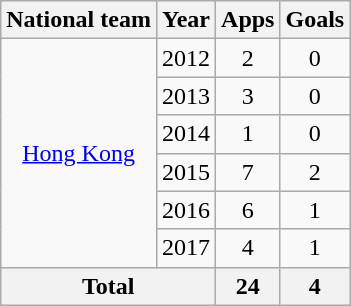<table class="wikitable" style="text-align:center">
<tr>
<th>National team</th>
<th>Year</th>
<th>Apps</th>
<th>Goals</th>
</tr>
<tr>
<td rowspan="6"><a href='#'>Hong Kong</a></td>
<td>2012</td>
<td>2</td>
<td>0</td>
</tr>
<tr>
<td>2013</td>
<td>3</td>
<td>0</td>
</tr>
<tr>
<td>2014</td>
<td>1</td>
<td>0</td>
</tr>
<tr>
<td>2015</td>
<td>7</td>
<td>2</td>
</tr>
<tr>
<td>2016</td>
<td>6</td>
<td>1</td>
</tr>
<tr>
<td>2017</td>
<td>4</td>
<td>1</td>
</tr>
<tr>
<th colspan=2>Total</th>
<th>24</th>
<th>4</th>
</tr>
</table>
